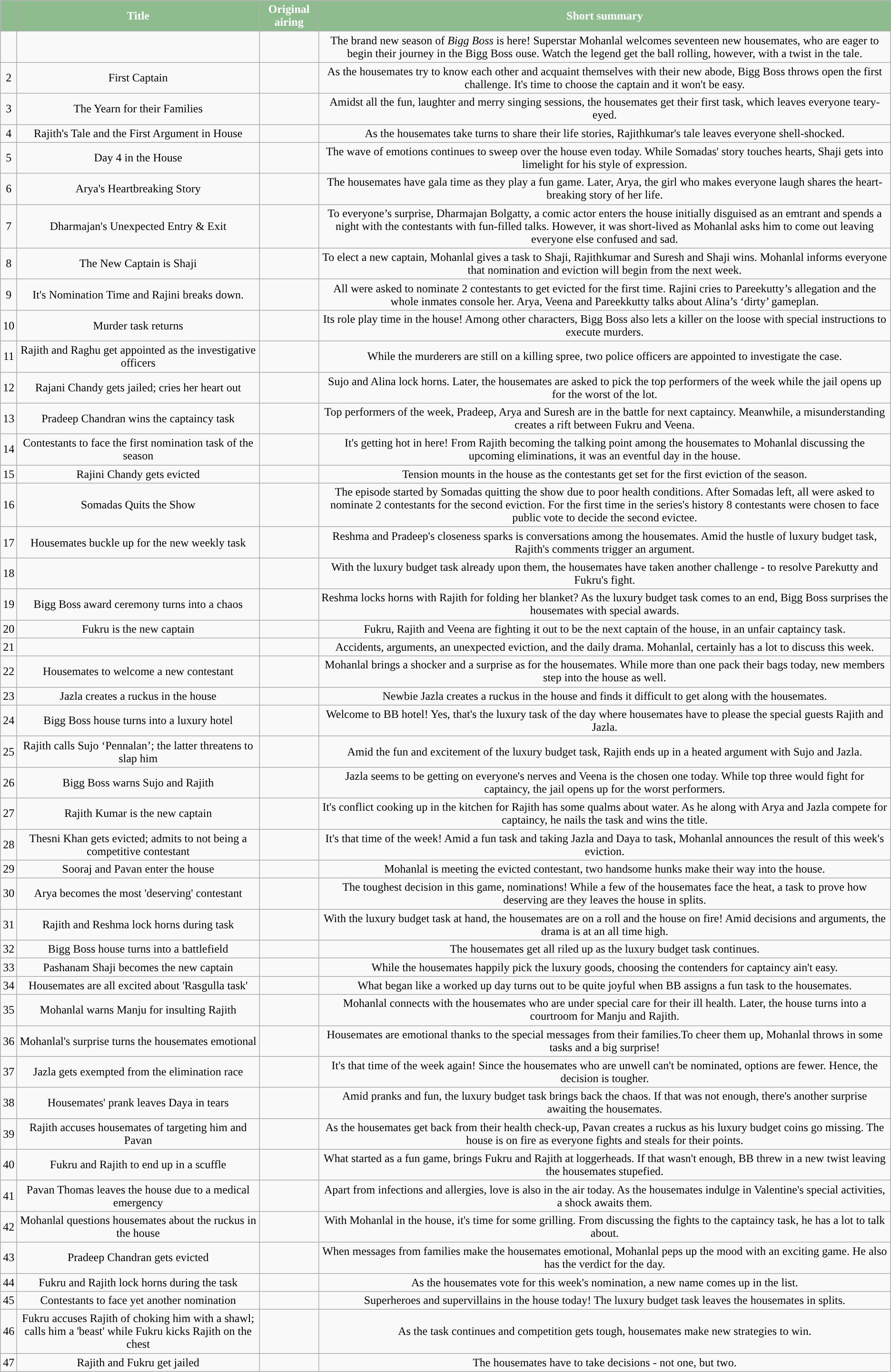<table class="wikitable" style="text-align:center;">
<tr>
<th style="background:#8FBC8F; color:#FFFFFF;"></th>
<th style="background:#8FBC8F; color:#FFFFFF;">Title</th>
<th style="background:#8FBC8F; color:#FFFFFF;">Original airing</th>
<th style="background:#8FBC8F; color:#FFFFFF;">Short summary</th>
</tr>
<tr>
<td></td>
<td></td>
<td></td>
<td>The brand new season of <em>Bigg Boss</em> is here! Superstar Mohanlal welcomes seventeen new housemates, who are eager to begin their journey in the Bigg Boss ouse. Watch the legend get the ball rolling, however, with a twist in the tale.</td>
</tr>
<tr>
<td>2</td>
<td>First Captain</td>
<td></td>
<td>As the housemates try to know each other and acquaint themselves with their new abode, Bigg Boss throws open the first challenge. It's time to choose the captain and it won't be easy.</td>
</tr>
<tr>
<td>3</td>
<td>The Yearn for their Families</td>
<td></td>
<td>Amidst all the fun, laughter and merry singing sessions, the housemates get their first task, which leaves everyone teary-eyed.</td>
</tr>
<tr>
<td>4</td>
<td>Rajith's Tale and the First Argument in House</td>
<td></td>
<td>As the housemates take turns to share their life stories, Rajithkumar's tale leaves everyone shell-shocked.</td>
</tr>
<tr>
<td>5</td>
<td>Day 4 in the House</td>
<td></td>
<td>The wave of emotions continues to sweep over the house even today. While Somadas' story touches hearts, Shaji gets into limelight for his style of expression.</td>
</tr>
<tr>
<td>6</td>
<td>Arya's Heartbreaking Story</td>
<td></td>
<td>The housemates have gala time as they play a fun game. Later, Arya, the girl who makes everyone laugh shares the heart-breaking story of her life.</td>
</tr>
<tr>
<td>7</td>
<td>Dharmajan's Unexpected Entry & Exit</td>
<td></td>
<td>To everyone’s surprise, Dharmajan Bolgatty, a comic actor enters the house initially disguised as an emtrant and spends a night with the contestants with fun-filled talks. However, it was short-lived as Mohanlal asks him to come out leaving everyone else confused and sad.</td>
</tr>
<tr>
<td>8</td>
<td>The New Captain is Shaji</td>
<td></td>
<td>To elect a new captain, Mohanlal gives a task to Shaji, Rajithkumar and Suresh and Shaji wins. Mohanlal informs everyone that nomination and eviction will begin from the next week.</td>
</tr>
<tr>
<td>9</td>
<td>It's Nomination Time and Rajini breaks down.</td>
<td></td>
<td>All were asked to nominate 2 contestants to get evicted for the first time. Rajini cries to Pareekutty’s allegation and the whole inmates console her. Arya, Veena and Pareekkutty talks about Alina’s ‘dirty’ gameplan.</td>
</tr>
<tr>
<td>10</td>
<td>Murder task returns</td>
<td></td>
<td>Its role play time in the house! Among other characters, Bigg Boss also lets a killer on the loose with special instructions to execute murders.</td>
</tr>
<tr>
<td>11</td>
<td>Rajith and Raghu get appointed as the investigative officers</td>
<td></td>
<td>While the murderers are still on a killing spree, two police officers are appointed to investigate the case.</td>
</tr>
<tr>
<td>12</td>
<td>Rajani Chandy gets jailed; cries her heart out</td>
<td></td>
<td>Sujo and Alina lock horns. Later, the housemates are asked to pick the top performers of the week while the jail opens up for the worst of the lot.</td>
</tr>
<tr>
<td>13</td>
<td>Pradeep Chandran wins the captaincy task</td>
<td></td>
<td>Top performers of the week, Pradeep, Arya and Suresh are in the battle for next captaincy. Meanwhile, a misunderstanding creates a rift between Fukru and Veena.</td>
</tr>
<tr>
<td>14</td>
<td>Contestants to face the first nomination task of the season</td>
<td></td>
<td>It's getting hot in here! From Rajith becoming the talking point among the housemates to Mohanlal discussing the upcoming eliminations, it was an eventful day in the house.</td>
</tr>
<tr>
<td>15</td>
<td>Rajini Chandy gets evicted</td>
<td></td>
<td>Tension mounts in the house as the contestants get set for the first eviction of the season.</td>
</tr>
<tr>
<td>16</td>
<td>Somadas Quits the Show</td>
<td></td>
<td>The episode started by Somadas quitting the show due to poor health conditions. After Somadas left, all were asked to nominate 2 contestants for the second eviction. For the first time in the series's history 8 contestants were chosen to face public vote to decide the second evictee.</td>
</tr>
<tr>
<td>17</td>
<td>Housemates buckle up for the new weekly task</td>
<td></td>
<td>Reshma and Pradeep's closeness sparks is conversations among the housemates. Amid the hustle of luxury budget task, Rajith's comments trigger an argument.</td>
</tr>
<tr>
<td>18</td>
<td></td>
<td></td>
<td>With the luxury budget task already upon them, the housemates have taken another challenge - to resolve Parekutty and Fukru's fight.</td>
</tr>
<tr>
<td>19</td>
<td>Bigg Boss award ceremony turns into a chaos</td>
<td></td>
<td>Reshma locks horns with Rajith for folding her blanket? As the luxury budget task comes to an end, Bigg Boss surprises the housemates with special awards.</td>
</tr>
<tr>
<td>20</td>
<td>Fukru is the new captain</td>
<td></td>
<td>Fukru, Rajith and Veena are fighting it out to be the next captain of the house, in an unfair captaincy task.</td>
</tr>
<tr>
<td>21</td>
<td></td>
<td></td>
<td>Accidents, arguments, an unexpected eviction, and the daily drama. Mohanlal, certainly has a lot to discuss this week.</td>
</tr>
<tr>
<td>22</td>
<td>Housemates to welcome a new contestant</td>
<td></td>
<td>Mohanlal brings a shocker and a surprise as for the housemates. While more than one pack their bags today, new members step into the house as well.</td>
</tr>
<tr>
<td>23</td>
<td>Jazla creates a ruckus in the house</td>
<td></td>
<td>Newbie Jazla creates a ruckus in the house and finds it difficult to get along with the housemates.</td>
</tr>
<tr>
<td>24</td>
<td>Bigg Boss house turns into a luxury hotel</td>
<td></td>
<td>Welcome to BB hotel! Yes, that's the luxury task of the day where housemates have to please the special guests Rajith and Jazla.</td>
</tr>
<tr>
<td>25</td>
<td>Rajith calls Sujo ‘Pennalan’; the latter threatens to slap him</td>
<td></td>
<td>Amid the fun and excitement of the luxury budget task, Rajith ends up in a heated argument with Sujo and Jazla.</td>
</tr>
<tr>
<td>26</td>
<td>Bigg Boss warns Sujo and Rajith</td>
<td></td>
<td>Jazla seems to be getting on everyone's nerves and Veena is the chosen one today. While top three would fight for captaincy, the jail opens up for the worst performers.</td>
</tr>
<tr>
<td>27</td>
<td>Rajith Kumar is the new captain</td>
<td></td>
<td>It's conflict cooking up in the kitchen for Rajith has some qualms about water. As he along with Arya and Jazla compete for captaincy, he nails the task and wins the title.</td>
</tr>
<tr>
<td>28</td>
<td>Thesni Khan gets evicted; admits to not being a competitive contestant</td>
<td></td>
<td>It's that time of the week! Amid a fun task and taking Jazla and Daya to task, Mohanlal announces the result of this week's eviction.</td>
</tr>
<tr>
<td>29</td>
<td>Sooraj and Pavan enter the house</td>
<td></td>
<td>Mohanlal is meeting the evicted contestant, two handsome hunks make their way into the house.</td>
</tr>
<tr>
<td>30</td>
<td>Arya becomes the most 'deserving' contestant</td>
<td></td>
<td>The toughest decision in this game, nominations! While a few of the housemates face the heat, a task to prove how deserving are they leaves the house in splits.</td>
</tr>
<tr>
<td>31</td>
<td>Rajith and Reshma lock horns during task</td>
<td></td>
<td>With the luxury budget task at hand, the housemates are on a roll and the house on fire! Amid decisions and arguments, the drama is at an all time high.</td>
</tr>
<tr>
<td>32</td>
<td>Bigg Boss house turns into a battlefield</td>
<td></td>
<td>The housemates get all riled up as the luxury budget task continues.</td>
</tr>
<tr>
<td>33</td>
<td>Pashanam Shaji becomes the new captain</td>
<td></td>
<td>While the housemates happily pick the luxury goods, choosing the contenders for captaincy ain't easy.</td>
</tr>
<tr>
<td>34</td>
<td>Housemates are all excited about 'Rasgulla task'</td>
<td></td>
<td>What began like a worked up day turns out to be quite joyful when BB assigns a fun task to the housemates.</td>
</tr>
<tr>
<td>35</td>
<td>Mohanlal warns Manju for insulting Rajith</td>
<td></td>
<td>Mohanlal connects with the housemates who are under special care for their ill health. Later, the house turns into a courtroom for Manju and Rajith.</td>
</tr>
<tr>
<td>36</td>
<td>Mohanlal's surprise turns the housemates emotional</td>
<td></td>
<td>Housemates are emotional thanks to the special messages from their families.To cheer them up, Mohanlal throws in some tasks and a big surprise!</td>
</tr>
<tr>
<td>37</td>
<td>Jazla gets exempted from the elimination race</td>
<td></td>
<td>It's that time of the week again! Since the housemates who are unwell can't be nominated, options are fewer. Hence, the decision is tougher.</td>
</tr>
<tr>
<td>38</td>
<td>Housemates' prank leaves Daya in tears</td>
<td></td>
<td>Amid pranks and fun, the luxury budget task brings back the chaos. If that was not enough, there's another surprise awaiting the housemates.</td>
</tr>
<tr>
<td>39</td>
<td>Rajith accuses housemates of targeting him and Pavan</td>
<td></td>
<td>As the housemates get back from their health check-up, Pavan creates a ruckus as his luxury budget coins go missing. The house is on fire as everyone fights and steals for their points.</td>
</tr>
<tr>
<td>40</td>
<td>Fukru and Rajith to end up in a scuffle</td>
<td></td>
<td>What started as a fun game, brings Fukru and Rajith at loggerheads. If that wasn't enough, BB threw in a new twist leaving the housemates stupefied.</td>
</tr>
<tr>
<td>41</td>
<td>Pavan Thomas leaves the house due to a medical emergency</td>
<td></td>
<td>Apart from infections and allergies, love is also in the air today. As the housemates indulge in Valentine's special activities, a shock awaits them.</td>
</tr>
<tr>
<td>42</td>
<td>Mohanlal questions housemates about the ruckus in the house</td>
<td></td>
<td>With Mohanlal in the house, it's time for some grilling. From discussing the fights to the captaincy task, he has a lot to talk about.</td>
</tr>
<tr>
<td>43</td>
<td>Pradeep Chandran gets evicted</td>
<td></td>
<td>When messages from families make the housemates emotional, Mohanlal peps up the mood with an exciting game. He also has the verdict for the day.</td>
</tr>
<tr>
<td>44</td>
<td>Fukru and Rajith lock horns during the task</td>
<td></td>
<td>As the housemates vote for this week's nomination, a new name comes up in the list.</td>
</tr>
<tr>
<td>45</td>
<td>Contestants to face yet another nomination</td>
<td></td>
<td>Superheroes and supervillains in the house today! The luxury budget task leaves the housemates in splits.</td>
</tr>
<tr>
<td>46</td>
<td>Fukru accuses Rajith of choking him with a shawl; calls him a 'beast' while Fukru kicks Rajith on the chest</td>
<td></td>
<td>As the task continues and competition gets tough, housemates make new strategies to win.</td>
</tr>
<tr>
<td>47</td>
<td>Rajith and Fukru get jailed</td>
<td></td>
<td>The housemates have to take decisions - not one, but two.</td>
</tr>
</table>
